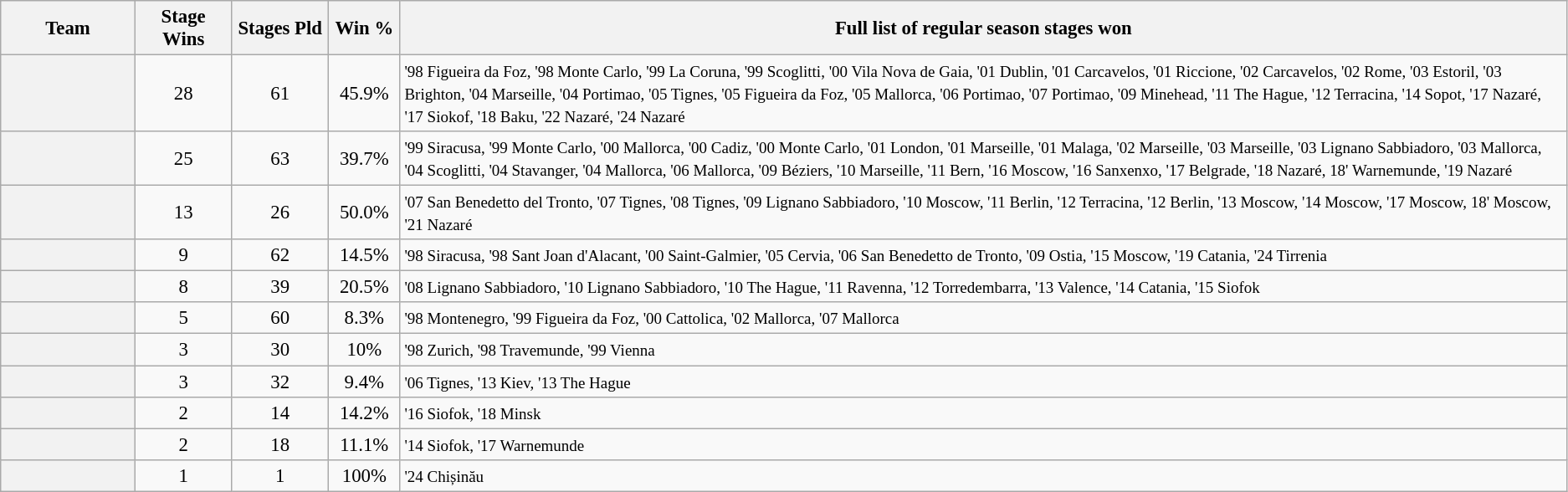<table class="wikitable plainrowheaders sortable" style="font-size:95%">
<tr>
<th scope=col width=100>Team</th>
<th scope=col width=70>Stage Wins</th>
<th scope=col width=70>Stages Pld</th>
<th scope=col width=50>Win %</th>
<th scope=col>Full list of regular season stages won</th>
</tr>
<tr>
<th scope=row></th>
<td style="text-align:center;">28</td>
<td style="text-align:center;">61</td>
<td style="text-align:center;">45.9%</td>
<td><small>'98 Figueira da Foz, '98 Monte Carlo, '99 La Coruna, '99 Scoglitti, '00 Vila Nova de Gaia, '01 Dublin, '01 Carcavelos, '01 Riccione, '02 Carcavelos, '02 Rome, '03 Estoril, '03 Brighton, '04 Marseille, '04 Portimao, '05 Tignes, '05 Figueira da Foz, '05 Mallorca, '06 Portimao, '07 Portimao, '09 Minehead, '11 The Hague, '12 Terracina, '14 Sopot, '17 Nazaré, '17 Siokof, '18 Baku, '22 Nazaré, '24 Nazaré</small></td>
</tr>
<tr>
<th scope=row></th>
<td style="text-align:center;">25</td>
<td style="text-align:center;">63</td>
<td style="text-align:center;">39.7%</td>
<td><small>'99 Siracusa, '99 Monte Carlo, '00 Mallorca, '00 Cadiz, '00 Monte Carlo, '01 London, '01 Marseille, '01 Malaga, '02 Marseille, '03 Marseille, '03 Lignano Sabbiadoro, '03 Mallorca, '04 Scoglitti, '04 Stavanger, '04 Mallorca, '06 Mallorca, '09 Béziers, '10 Marseille, '11 Bern, '16 Moscow, '16 Sanxenxo, '17 Belgrade, '18 Nazaré, 18' Warnemunde, '19 Nazaré</small></td>
</tr>
<tr>
<th scope=row></th>
<td style="text-align:center;">13</td>
<td style="text-align:center;">26</td>
<td style="text-align:center;">50.0%</td>
<td><small>'07 San Benedetto del Tronto, '07 Tignes, '08 Tignes, '09 Lignano Sabbiadoro, '10 Moscow, '11 Berlin, '12 Terracina, '12 Berlin, '13 Moscow, '14 Moscow, '17 Moscow, 18' Moscow, '21 Nazaré</small></td>
</tr>
<tr>
<th scope=row></th>
<td style="text-align:center;">9</td>
<td style="text-align:center;">62</td>
<td style="text-align:center;">14.5%</td>
<td><small>'98 Siracusa, '98 Sant Joan d'Alacant, '00 Saint-Galmier, '05 Cervia, '06 San Benedetto de Tronto, '09 Ostia, '15 Moscow, '19 Catania, '24 Tirrenia</small></td>
</tr>
<tr>
<th scope=row></th>
<td style="text-align:center;">8</td>
<td style="text-align:center;">39</td>
<td style="text-align:center;">20.5%</td>
<td><small>'08 Lignano Sabbiadoro, '10 Lignano Sabbiadoro, '10 The Hague, '11 Ravenna, '12 Torredembarra, '13 Valence, '14 Catania, '15 Siofok</small></td>
</tr>
<tr>
<th scope=row></th>
<td style="text-align:center;">5</td>
<td style="text-align:center;">60</td>
<td style="text-align:center;">8.3%</td>
<td><small>'98 Montenegro, '99 Figueira da Foz, '00 Cattolica, '02 Mallorca, '07 Mallorca</small></td>
</tr>
<tr>
<th scope=row></th>
<td style="text-align:center;">3</td>
<td style="text-align:center;">30</td>
<td style="text-align:center;">10%</td>
<td><small>'98 Zurich, '98 Travemunde, '99 Vienna</small></td>
</tr>
<tr>
<th scope=row></th>
<td style="text-align:center;">3</td>
<td style="text-align:center;">32</td>
<td style="text-align:center;">9.4%</td>
<td><small>'06 Tignes, '13 Kiev, '13 The Hague</small></td>
</tr>
<tr>
<th scope=row></th>
<td style="text-align:center;">2</td>
<td style="text-align:center;">14</td>
<td style="text-align:center;">14.2%</td>
<td><small>'16 Siofok, '18 Minsk</small></td>
</tr>
<tr>
<th scope=row></th>
<td style="text-align:center;">2</td>
<td style="text-align:center;">18</td>
<td style="text-align:center;">11.1%</td>
<td><small>'14 Siofok, '17 Warnemunde</small></td>
</tr>
<tr>
<th scope=row></th>
<td style="text-align:center;">1</td>
<td style="text-align:center;">1</td>
<td style="text-align:center;">100%</td>
<td><small>'24 Chișinău</small></td>
</tr>
</table>
